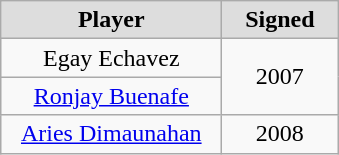<table class="wikitable" style="text-align: center">
<tr align="center" bgcolor="#dddddd">
<td style="width:140px"><strong>Player</strong></td>
<td style="width:70px"><strong>Signed</strong></td>
</tr>
<tr>
<td>Egay Echavez</td>
<td rowspan="2">2007</td>
</tr>
<tr>
<td><a href='#'>Ronjay Buenafe</a></td>
</tr>
<tr>
<td><a href='#'>Aries Dimaunahan</a></td>
<td>2008</td>
</tr>
</table>
